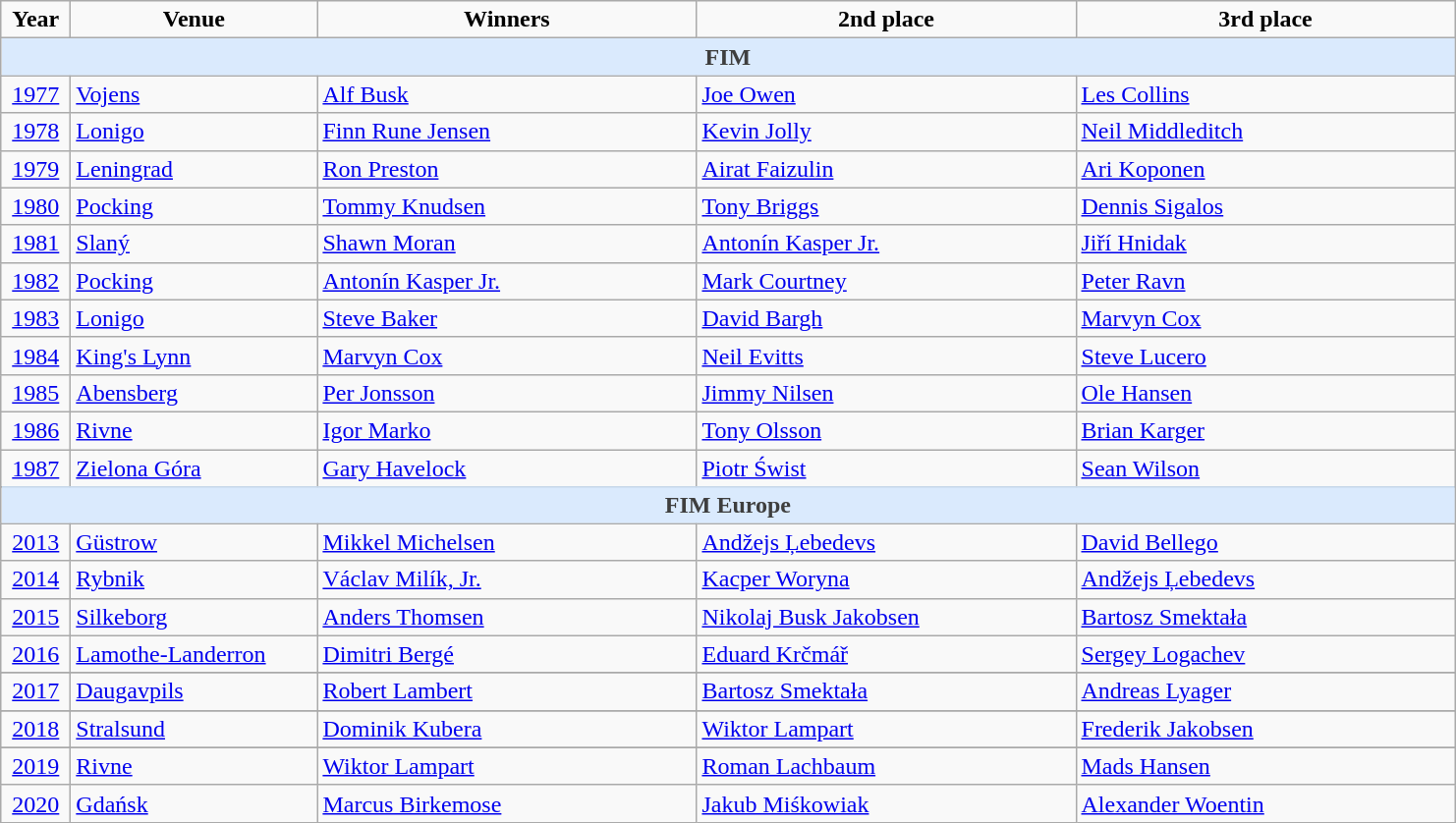<table class="wikitable">
<tr align=center>
<td width=40px  ><strong>Year</strong></td>
<td width=160px ><strong>Venue</strong></td>
<td width=250px ><strong>Winners</strong></td>
<td width=250px ><strong>2nd place</strong></td>
<td width=250px ><strong>3rd place</strong></td>
</tr>
<tr class="sortbottom">
<td colspan="6" style="border:0;opacity:.75; background-color:#D0E6FF"; align=center><strong>FIM</strong></td>
</tr>
<tr>
<td align=center><a href='#'>1977</a></td>
<td> <a href='#'>Vojens</a></td>
<td> <a href='#'>Alf Busk</a></td>
<td> <a href='#'>Joe Owen</a></td>
<td> <a href='#'>Les Collins</a></td>
</tr>
<tr>
<td align=center><a href='#'>1978</a></td>
<td> <a href='#'>Lonigo</a></td>
<td> <a href='#'>Finn Rune Jensen</a></td>
<td> <a href='#'>Kevin Jolly</a></td>
<td> <a href='#'>Neil Middleditch</a></td>
</tr>
<tr>
<td align=center><a href='#'>1979</a></td>
<td> <a href='#'>Leningrad</a></td>
<td> <a href='#'>Ron Preston</a></td>
<td> <a href='#'>Airat Faizulin</a></td>
<td> <a href='#'>Ari Koponen</a></td>
</tr>
<tr>
<td align=center><a href='#'>1980</a></td>
<td> <a href='#'>Pocking</a></td>
<td> <a href='#'>Tommy Knudsen</a></td>
<td> <a href='#'>Tony Briggs</a></td>
<td> <a href='#'>Dennis Sigalos</a></td>
</tr>
<tr>
<td align=center><a href='#'>1981</a></td>
<td> <a href='#'>Slaný</a></td>
<td> <a href='#'>Shawn Moran</a></td>
<td> <a href='#'>Antonín Kasper Jr.</a></td>
<td> <a href='#'>Jiří Hnidak</a></td>
</tr>
<tr>
<td align=center><a href='#'>1982</a></td>
<td> <a href='#'>Pocking</a></td>
<td> <a href='#'>Antonín Kasper Jr.</a></td>
<td> <a href='#'>Mark Courtney</a></td>
<td> <a href='#'>Peter Ravn</a></td>
</tr>
<tr>
<td align=center><a href='#'>1983</a></td>
<td> <a href='#'>Lonigo</a></td>
<td> <a href='#'>Steve Baker</a></td>
<td> <a href='#'>David Bargh</a></td>
<td> <a href='#'>Marvyn Cox</a></td>
</tr>
<tr>
<td align=center><a href='#'>1984</a></td>
<td> <a href='#'>King's Lynn</a></td>
<td> <a href='#'>Marvyn Cox</a></td>
<td> <a href='#'>Neil Evitts</a></td>
<td> <a href='#'>Steve Lucero</a></td>
</tr>
<tr>
<td align=center><a href='#'>1985</a></td>
<td> <a href='#'>Abensberg</a></td>
<td> <a href='#'>Per Jonsson</a></td>
<td> <a href='#'>Jimmy Nilsen</a></td>
<td> <a href='#'>Ole Hansen</a></td>
</tr>
<tr>
<td align=center><a href='#'>1986</a></td>
<td> <a href='#'>Rivne</a></td>
<td> <a href='#'>Igor Marko</a></td>
<td> <a href='#'>Tony Olsson</a></td>
<td> <a href='#'>Brian Karger</a></td>
</tr>
<tr>
<td align=center><a href='#'>1987</a></td>
<td> <a href='#'>Zielona Góra</a></td>
<td> <a href='#'>Gary Havelock</a></td>
<td> <a href='#'>Piotr Świst</a></td>
<td> <a href='#'>Sean Wilson</a></td>
</tr>
<tr>
</tr>
<tr class="sortbottom">
<td colspan="6" style="border:0;opacity:.75; background-color:#D0E6FF"; align=center><strong>FIM Europe</strong></td>
</tr>
<tr>
<td align=center><a href='#'>2013</a></td>
<td> <a href='#'>Güstrow</a></td>
<td> <a href='#'>Mikkel Michelsen</a></td>
<td> <a href='#'>Andžejs Ļebedevs</a></td>
<td> <a href='#'>David Bellego</a></td>
</tr>
<tr>
<td align=center><a href='#'>2014</a></td>
<td> <a href='#'>Rybnik</a></td>
<td> <a href='#'>Václav Milík, Jr.</a></td>
<td> <a href='#'>Kacper Woryna</a></td>
<td> <a href='#'>Andžejs Ļebedevs</a></td>
</tr>
<tr>
<td align=center><a href='#'>2015</a></td>
<td> <a href='#'>Silkeborg</a></td>
<td> <a href='#'>Anders Thomsen</a></td>
<td> <a href='#'>Nikolaj Busk Jakobsen</a></td>
<td> <a href='#'>Bartosz Smektała</a></td>
</tr>
<tr>
<td align=center><a href='#'>2016</a></td>
<td> <a href='#'>Lamothe-Landerron</a></td>
<td> <a href='#'>Dimitri Bergé</a></td>
<td> <a href='#'>Eduard Krčmář</a></td>
<td> <a href='#'>Sergey Logachev</a></td>
</tr>
<tr align=center>
</tr>
<tr>
<td align=center><a href='#'>2017</a></td>
<td> <a href='#'>Daugavpils</a></td>
<td> <a href='#'>Robert Lambert</a></td>
<td> <a href='#'>Bartosz Smektała</a></td>
<td> <a href='#'>Andreas Lyager</a></td>
</tr>
<tr align=center>
</tr>
<tr>
<td align=center><a href='#'>2018</a></td>
<td> <a href='#'>Stralsund</a></td>
<td> <a href='#'>Dominik Kubera</a></td>
<td> <a href='#'>Wiktor Lampart</a></td>
<td> <a href='#'>Frederik Jakobsen</a></td>
</tr>
<tr align=center>
</tr>
<tr>
<td align=center><a href='#'>2019</a></td>
<td> <a href='#'>Rivne</a></td>
<td> <a href='#'>Wiktor Lampart</a></td>
<td> <a href='#'>Roman Lachbaum</a></td>
<td> <a href='#'>Mads Hansen</a></td>
</tr>
<tr>
<td align=center><a href='#'>2020</a></td>
<td> <a href='#'>Gdańsk</a></td>
<td> <a href='#'>Marcus Birkemose</a></td>
<td> <a href='#'>Jakub Miśkowiak</a></td>
<td> <a href='#'>Alexander Woentin</a></td>
</tr>
</table>
